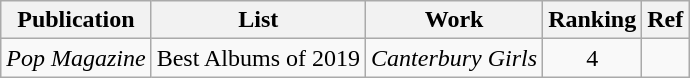<table class="wikitable">
<tr>
<th>Publication</th>
<th>List</th>
<th>Work</th>
<th>Ranking</th>
<th>Ref</th>
</tr>
<tr>
<td><em>Pop Magazine</em></td>
<td>Best Albums of 2019</td>
<td><em>Canterbury Girls</em></td>
<td align="center">4</td>
<td></td>
</tr>
</table>
